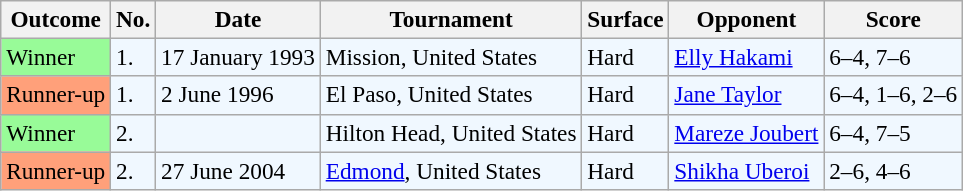<table class="sortable wikitable" style="font-size:97%;">
<tr>
<th>Outcome</th>
<th>No.</th>
<th>Date</th>
<th>Tournament</th>
<th>Surface</th>
<th>Opponent</th>
<th>Score</th>
</tr>
<tr style="background:#f0f8ff;">
<td style="background:#98FB98;">Winner</td>
<td>1.</td>
<td>17 January 1993</td>
<td>Mission, United States</td>
<td>Hard</td>
<td> <a href='#'>Elly Hakami</a></td>
<td>6–4, 7–6</td>
</tr>
<tr style="background:#f0f8ff;">
<td bgcolor="FFA07A">Runner-up</td>
<td>1.</td>
<td>2 June 1996</td>
<td>El Paso, United States</td>
<td>Hard</td>
<td> <a href='#'>Jane Taylor</a></td>
<td>6–4, 1–6, 2–6</td>
</tr>
<tr bgcolor=#f0f8ff>
<td style="background:#98FB98;">Winner</td>
<td>2.</td>
<td></td>
<td>Hilton Head, United States</td>
<td>Hard</td>
<td> <a href='#'>Mareze Joubert</a></td>
<td>6–4, 7–5</td>
</tr>
<tr bgcolor="#f0f8ff">
<td bgcolor="FFA07A">Runner-up</td>
<td>2.</td>
<td>27 June 2004</td>
<td><a href='#'>Edmond</a>, United States</td>
<td>Hard</td>
<td> <a href='#'>Shikha Uberoi</a></td>
<td>2–6, 4–6</td>
</tr>
</table>
